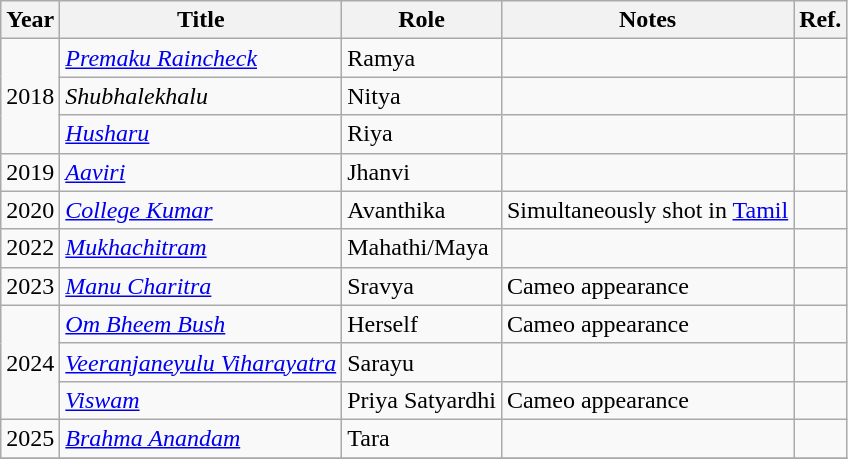<table class="wikitable sortable">
<tr>
<th>Year</th>
<th>Title</th>
<th>Role</th>
<th class="unsortable">Notes</th>
<th class="unsortable">Ref.</th>
</tr>
<tr>
<td rowspan="3">2018</td>
<td><em><a href='#'>Premaku Raincheck</a></em></td>
<td>Ramya</td>
<td></td>
<td></td>
</tr>
<tr>
<td><em>Shubhalekhalu</em></td>
<td>Nitya</td>
<td></td>
<td></td>
</tr>
<tr>
<td><em><a href='#'>Husharu</a></em></td>
<td>Riya</td>
<td></td>
<td></td>
</tr>
<tr>
<td>2019</td>
<td><em><a href='#'>Aaviri</a></em></td>
<td>Jhanvi</td>
<td></td>
<td></td>
</tr>
<tr>
<td>2020</td>
<td><em><a href='#'>College Kumar</a></em></td>
<td>Avanthika</td>
<td>Simultaneously shot in <a href='#'>Tamil</a></td>
<td></td>
</tr>
<tr>
<td>2022</td>
<td><em><a href='#'>Mukhachitram</a></em></td>
<td>Mahathi/Maya</td>
<td></td>
<td></td>
</tr>
<tr>
<td>2023</td>
<td><em><a href='#'>Manu Charitra</a></em></td>
<td>Sravya</td>
<td>Cameo appearance</td>
<td></td>
</tr>
<tr>
<td rowspan="3">2024</td>
<td><em><a href='#'>Om Bheem Bush</a></em></td>
<td>Herself</td>
<td>Cameo appearance</td>
<td></td>
</tr>
<tr>
<td><em><a href='#'>Veeranjaneyulu Viharayatra</a></em></td>
<td>Sarayu</td>
<td></td>
<td></td>
</tr>
<tr>
<td><a href='#'><em>Viswam</em></a></td>
<td>Priya Satyardhi</td>
<td>Cameo appearance</td>
<td></td>
</tr>
<tr>
<td>2025</td>
<td><em><a href='#'>Brahma Anandam</a></em></td>
<td>Tara</td>
<td></td>
<td></td>
</tr>
<tr>
</tr>
</table>
